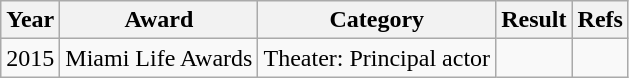<table class="wikitable plainrowheaders">
<tr>
<th scope="col">Year</th>
<th scope="col">Award</th>
<th scope="col">Category</th>
<th scope="col">Result</th>
<th scope="col">Refs</th>
</tr>
<tr>
<td rowspan="1">2015</td>
<td rowspan="1">Miami Life Awards</td>
<td>Theater: Principal actor</td>
<td></td>
<td style="text-align:center;"></td>
</tr>
</table>
